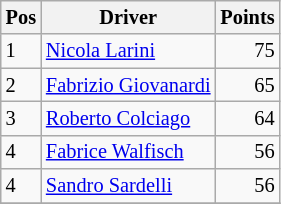<table class="wikitable" style="font-size: 85%;">
<tr>
<th>Pos</th>
<th>Driver</th>
<th>Points</th>
</tr>
<tr>
<td>1</td>
<td> <a href='#'>Nicola Larini</a></td>
<td style="text-align:right">75</td>
</tr>
<tr>
<td>2</td>
<td> <a href='#'>Fabrizio Giovanardi</a></td>
<td style="text-align:right">65</td>
</tr>
<tr>
<td>3</td>
<td> <a href='#'>Roberto Colciago</a></td>
<td style="text-align:right">64</td>
</tr>
<tr>
<td>4</td>
<td> <a href='#'>Fabrice Walfisch</a></td>
<td style="text-align:right">56</td>
</tr>
<tr>
<td>4</td>
<td> <a href='#'>Sandro Sardelli</a></td>
<td style="text-align:right">56</td>
</tr>
<tr>
</tr>
</table>
